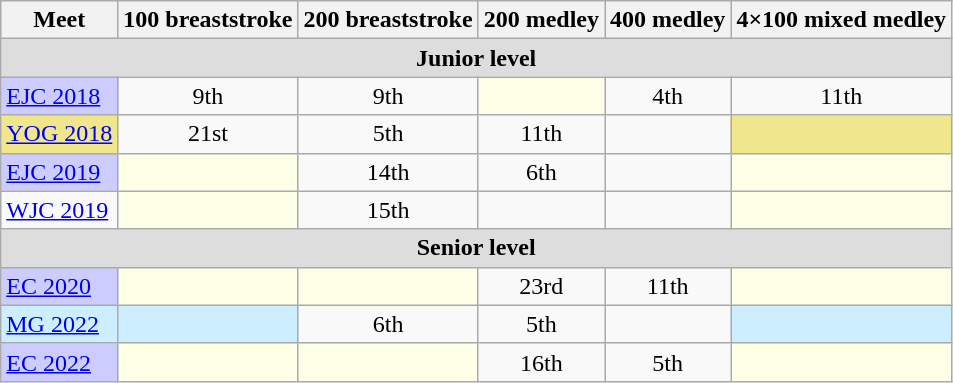<table class="sortable wikitable">
<tr>
<th>Meet</th>
<th class="unsortable">100 breaststroke</th>
<th class="unsortable">200 breaststroke</th>
<th class="unsortable">200 medley</th>
<th class="unsortable">400 medley</th>
<th class="unsortable">4×100 mixed medley</th>
</tr>
<tr bgcolor="#DDDDDD">
<td colspan="6" align="center"><strong>Junior level</strong></td>
</tr>
<tr>
<td style="background:#ccccff"><a href='#'>EJC 2018</a></td>
<td align="center">9th</td>
<td align="center">9th</td>
<td style="background:#fdffe7"></td>
<td align="center">4th</td>
<td align="center">11th</td>
</tr>
<tr>
<td style="background:#f0e68c"><a href='#'>YOG 2018</a></td>
<td align="center">21st</td>
<td align="center">5th</td>
<td align="center">11th</td>
<td></td>
<td style="background:#f0e68c"></td>
</tr>
<tr>
<td style="background:#ccccff"><a href='#'>EJC 2019</a></td>
<td style="background:#fdffe7"></td>
<td align="center">14th</td>
<td align="center">6th</td>
<td align="center"></td>
<td style="background:#fdffe7"></td>
</tr>
<tr>
<td><a href='#'>WJC 2019</a></td>
<td style="background:#fdffe7"></td>
<td align="center">15th</td>
<td align="center"></td>
<td align="center"></td>
<td style="background:#fdffe7"></td>
</tr>
<tr bgcolor="#DDDDDD">
<td colspan="6" align="center"><strong>Senior level</strong></td>
</tr>
<tr>
<td style="background:#ccccff"><a href='#'>EC 2020</a></td>
<td style="background:#fdffe7"></td>
<td style="background:#fdffe7"></td>
<td align="center">23rd</td>
<td align="center">11th</td>
<td style="background:#fdffe7"></td>
</tr>
<tr>
<td style="background:#cceeff"><a href='#'>MG 2022</a></td>
<td style="background:#cceeff"></td>
<td align="center">6th</td>
<td align="center">5th</td>
<td align="center"></td>
<td style="background:#cceeff"></td>
</tr>
<tr>
<td style="background:#ccccff"><a href='#'>EC 2022</a></td>
<td style="background:#fdffe7"></td>
<td style="background:#fdffe7"></td>
<td align="center">16th</td>
<td align="center">5th</td>
<td style="background:#fdffe7"></td>
</tr>
</table>
